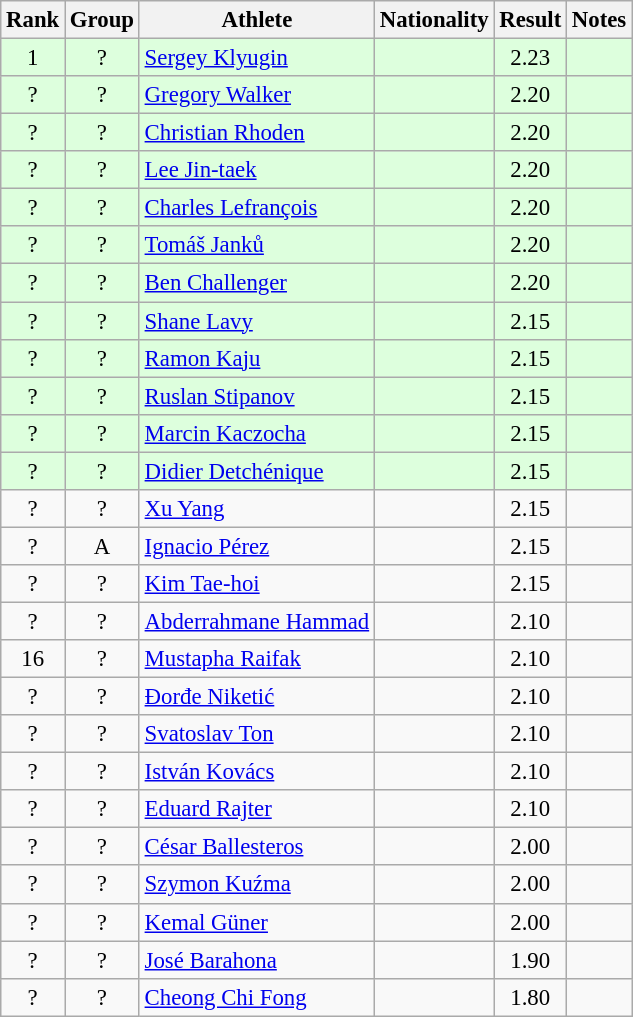<table class="wikitable sortable" style="text-align:center;font-size:95%">
<tr>
<th>Rank</th>
<th>Group</th>
<th>Athlete</th>
<th>Nationality</th>
<th>Result</th>
<th>Notes</th>
</tr>
<tr bgcolor=ddffdd>
<td>1</td>
<td>?</td>
<td align=left><a href='#'>Sergey Klyugin</a></td>
<td align=left></td>
<td>2.23</td>
<td></td>
</tr>
<tr bgcolor=ddffdd>
<td>?</td>
<td>?</td>
<td align=left><a href='#'>Gregory Walker</a></td>
<td align=left></td>
<td>2.20</td>
<td></td>
</tr>
<tr bgcolor=ddffdd>
<td>?</td>
<td>?</td>
<td align=left><a href='#'>Christian Rhoden</a></td>
<td align=left></td>
<td>2.20</td>
<td></td>
</tr>
<tr bgcolor=ddffdd>
<td>?</td>
<td>?</td>
<td align=left><a href='#'>Lee Jin-taek</a></td>
<td align=left></td>
<td>2.20</td>
<td></td>
</tr>
<tr bgcolor=ddffdd>
<td>?</td>
<td>?</td>
<td align=left><a href='#'>Charles Lefrançois</a></td>
<td align=left></td>
<td>2.20</td>
<td></td>
</tr>
<tr bgcolor=ddffdd>
<td>?</td>
<td>?</td>
<td align="left"><a href='#'>Tomáš Janků</a></td>
<td align=left></td>
<td>2.20</td>
<td></td>
</tr>
<tr bgcolor=ddffdd>
<td>?</td>
<td>?</td>
<td align="left"><a href='#'>Ben Challenger</a></td>
<td align=left></td>
<td>2.20</td>
<td></td>
</tr>
<tr bgcolor=ddffdd>
<td>?</td>
<td>?</td>
<td align="left"><a href='#'>Shane Lavy</a></td>
<td align=left></td>
<td>2.15</td>
<td></td>
</tr>
<tr bgcolor=ddffdd>
<td>?</td>
<td>?</td>
<td align="left"><a href='#'>Ramon Kaju</a></td>
<td align=left></td>
<td>2.15</td>
<td></td>
</tr>
<tr bgcolor=ddffdd>
<td>?</td>
<td>?</td>
<td align="left"><a href='#'>Ruslan Stipanov</a></td>
<td align=left></td>
<td>2.15</td>
<td></td>
</tr>
<tr bgcolor=ddffdd>
<td>?</td>
<td>?</td>
<td align="left"><a href='#'>Marcin Kaczocha</a></td>
<td align=left></td>
<td>2.15</td>
<td></td>
</tr>
<tr bgcolor=ddffdd>
<td>?</td>
<td>?</td>
<td align="left"><a href='#'>Didier Detchénique</a></td>
<td align=left></td>
<td>2.15</td>
<td></td>
</tr>
<tr>
<td>?</td>
<td>?</td>
<td align="left"><a href='#'>Xu Yang</a></td>
<td align=left></td>
<td>2.15</td>
<td></td>
</tr>
<tr>
<td>?</td>
<td>A</td>
<td align="left"><a href='#'>Ignacio Pérez</a></td>
<td align=left></td>
<td>2.15</td>
<td></td>
</tr>
<tr>
<td>?</td>
<td>?</td>
<td align="left"><a href='#'>Kim Tae-hoi</a></td>
<td align=left></td>
<td>2.15</td>
<td></td>
</tr>
<tr>
<td>?</td>
<td>?</td>
<td align=left><a href='#'>Abderrahmane Hammad</a></td>
<td align=left></td>
<td>2.10</td>
<td></td>
</tr>
<tr>
<td>16</td>
<td>?</td>
<td align=left><a href='#'>Mustapha Raifak</a></td>
<td align=left></td>
<td>2.10</td>
<td></td>
</tr>
<tr>
<td>?</td>
<td>?</td>
<td align="left"><a href='#'>Đorđe Niketić</a></td>
<td align=left></td>
<td>2.10</td>
<td></td>
</tr>
<tr>
<td>?</td>
<td>?</td>
<td align="left"><a href='#'>Svatoslav Ton</a></td>
<td align=left></td>
<td>2.10</td>
<td></td>
</tr>
<tr>
<td>?</td>
<td>?</td>
<td align="left"><a href='#'>István Kovács</a></td>
<td align=left></td>
<td>2.10</td>
<td></td>
</tr>
<tr>
<td>?</td>
<td>?</td>
<td align="left"><a href='#'>Eduard Rajter</a></td>
<td align=left></td>
<td>2.10</td>
<td></td>
</tr>
<tr>
<td>?</td>
<td>?</td>
<td align="left"><a href='#'>César Ballesteros</a></td>
<td align=left></td>
<td>2.00</td>
<td></td>
</tr>
<tr>
<td>?</td>
<td>?</td>
<td align="left"><a href='#'>Szymon Kuźma</a></td>
<td align=left></td>
<td>2.00</td>
<td></td>
</tr>
<tr>
<td>?</td>
<td>?</td>
<td align="left"><a href='#'>Kemal Güner</a></td>
<td align=left></td>
<td>2.00</td>
<td></td>
</tr>
<tr>
<td>?</td>
<td>?</td>
<td align="left"><a href='#'>José Barahona</a></td>
<td align=left></td>
<td>1.90</td>
<td></td>
</tr>
<tr>
<td>?</td>
<td>?</td>
<td align="left"><a href='#'>Cheong Chi Fong</a></td>
<td align=left></td>
<td>1.80</td>
<td></td>
</tr>
</table>
